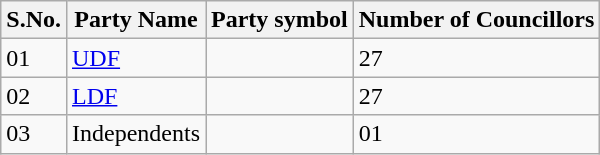<table class="sortable wikitable">
<tr>
<th>S.No.</th>
<th>Party Name</th>
<th>Party symbol</th>
<th>Number of Councillors</th>
</tr>
<tr>
<td>01</td>
<td><a href='#'>UDF</a></td>
<td></td>
<td>27</td>
</tr>
<tr>
<td>02</td>
<td><a href='#'>LDF</a></td>
<td></td>
<td>27</td>
</tr>
<tr>
<td>03</td>
<td>Independents</td>
<td></td>
<td>01</td>
</tr>
</table>
